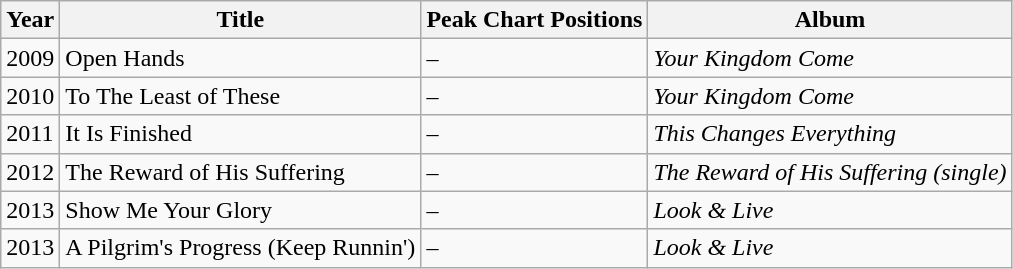<table class="wikitable">
<tr>
<th>Year</th>
<th>Title</th>
<th>Peak Chart Positions</th>
<th>Album</th>
</tr>
<tr>
<td>2009</td>
<td>Open Hands</td>
<td>–</td>
<td><em>Your Kingdom Come</em></td>
</tr>
<tr>
<td>2010</td>
<td>To The Least of These</td>
<td>–</td>
<td><em>Your Kingdom Come</em></td>
</tr>
<tr>
<td>2011</td>
<td>It Is Finished</td>
<td>–</td>
<td><em>This Changes Everything</em></td>
</tr>
<tr>
<td>2012</td>
<td>The Reward of His Suffering</td>
<td>–</td>
<td><em>The Reward of His Suffering (single)</em></td>
</tr>
<tr>
<td>2013</td>
<td>Show Me Your Glory</td>
<td>–</td>
<td><em>Look & Live</em></td>
</tr>
<tr>
<td>2013</td>
<td>A Pilgrim's Progress (Keep Runnin')</td>
<td>–</td>
<td><em>Look & Live</em></td>
</tr>
</table>
